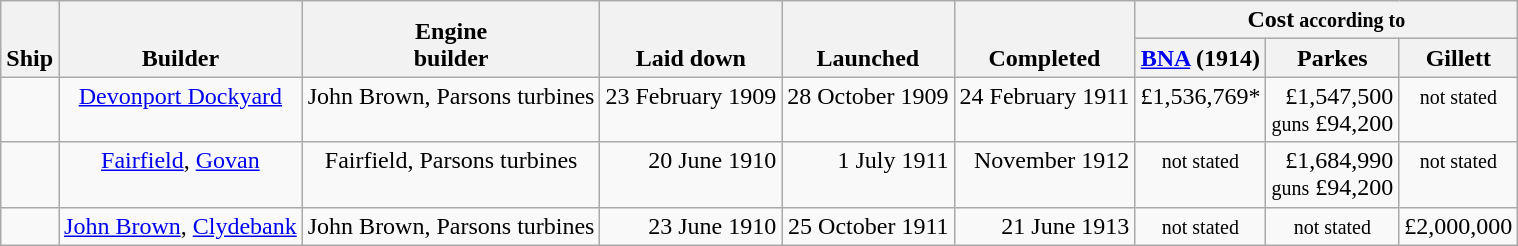<table class="wikitable">
<tr valign="bottom">
<th rowspan=2>Ship</th>
<th align = center rowspan=2>Builder</th>
<th align = center rowspan=2>Engine<br>builder</th>
<th align = center rowspan=2>Laid down</th>
<th align = center rowspan=2>Launched</th>
<th align = center rowspan=2>Completed</th>
<th colspan = 3>Cost<small> according to</small></th>
</tr>
<tr valign="top">
<th align = center><a href='#'>BNA</a> (1914)</th>
<th align = center>Parkes</th>
<th align = center>Gillett</th>
</tr>
<tr valign=top>
<td></td>
<td align=center><a href='#'>Devonport Dockyard</a></td>
<td align=center>John Brown, Parsons turbines</td>
<td align=right>23 February 1909</td>
<td align=right>28 October 1909</td>
<td align=right>24 February 1911</td>
<td align=right>£1,536,769*</td>
<td align=right>£1,547,500<br><small>guns</small> £94,200</td>
<td align=center><small>not stated</small></td>
</tr>
<tr valign=top>
<td></td>
<td align=center><a href='#'>Fairfield</a>, <a href='#'>Govan</a></td>
<td align=center>Fairfield, Parsons turbines</td>
<td align=right>20 June 1910</td>
<td align=right>1 July 1911</td>
<td align=right>November 1912</td>
<td align=center><small>not stated</small></td>
<td align=right>£1,684,990<br><small>guns</small> £94,200</td>
<td align=center><small>not stated</small></td>
</tr>
<tr valign=top>
<td></td>
<td align=center><a href='#'>John Brown</a>, <a href='#'>Clydebank</a></td>
<td align=center>John Brown, Parsons turbines</td>
<td align=right>23 June 1910</td>
<td align=right>25 October 1911</td>
<td align=right>21 June 1913</td>
<td align=center><small>not stated</small></td>
<td align=center><small>not stated</small></td>
<td align=right>£2,000,000</td>
</tr>
</table>
